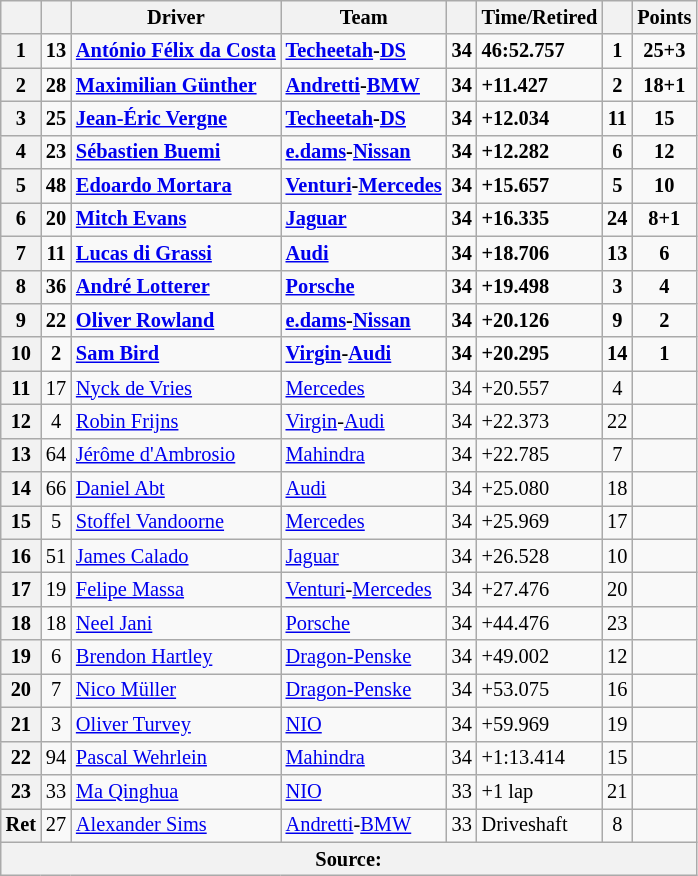<table class="wikitable sortable" style="font-size: 85%">
<tr>
<th scope="col"></th>
<th scope="col"></th>
<th scope="col">Driver</th>
<th scope="col">Team</th>
<th scope="col"></th>
<th scope="col" class="unsortable">Time/Retired</th>
<th scope="col"></th>
<th scope="col">Points</th>
</tr>
<tr style="font-weight:bold">
<th scope="row">1</th>
<td align="center">13</td>
<td data-sort-value="COS"> <a href='#'>António Félix da Costa</a></td>
<td><a href='#'>Techeetah</a>-<a href='#'>DS</a></td>
<td align="center">34</td>
<td>46:52.757</td>
<td align="center">1</td>
<td align="center">25+3</td>
</tr>
<tr style="font-weight:bold">
<th scope="row">2</th>
<td align="center">28</td>
<td data-sort-value="GUN"> <a href='#'>Maximilian Günther</a></td>
<td><a href='#'>Andretti</a>-<a href='#'>BMW</a></td>
<td align="center">34</td>
<td>+11.427</td>
<td align="center">2</td>
<td align="center">18+1</td>
</tr>
<tr style="font-weight:bold">
<th scope="row">3</th>
<td align="center">25</td>
<td data-sort-value="VER"> <a href='#'>Jean-Éric Vergne</a></td>
<td><a href='#'>Techeetah</a>-<a href='#'>DS</a></td>
<td align="center">34</td>
<td>+12.034</td>
<td align="center">11</td>
<td align="center">15</td>
</tr>
<tr style="font-weight:bold">
<th scope="row">4</th>
<td align="center">23</td>
<td data-sort-value="BUE"> <a href='#'>Sébastien Buemi</a></td>
<td><a href='#'>e.dams</a>-<a href='#'>Nissan</a></td>
<td align="center">34</td>
<td>+12.282</td>
<td align="center">6</td>
<td align="center">12</td>
</tr>
<tr style="font-weight:bold">
<th scope="row">5</th>
<td align="center">48</td>
<td data-sort-value="MOR"> <a href='#'>Edoardo Mortara</a></td>
<td><a href='#'>Venturi</a>-<a href='#'>Mercedes</a></td>
<td align="center">34</td>
<td>+15.657</td>
<td align="center">5</td>
<td align="center">10</td>
</tr>
<tr style="font-weight:bold">
<th scope="row">6</th>
<td align="center">20</td>
<td data-sort-value="EVA"> <a href='#'>Mitch Evans</a></td>
<td><a href='#'>Jaguar</a></td>
<td align="center">34</td>
<td>+16.335</td>
<td align="center">24</td>
<td align="center">8+1</td>
</tr>
<tr style="font-weight:bold">
<th scope="row">7</th>
<td align="center">11</td>
<td data-sort-value="GRA"> <a href='#'>Lucas di Grassi</a></td>
<td><a href='#'>Audi</a></td>
<td align="center">34</td>
<td>+18.706</td>
<td align="center">13</td>
<td align="center">6</td>
</tr>
<tr style="font-weight:bold">
<th scope="row">8</th>
<td align="center">36</td>
<td data-sort-value="LOT"> <a href='#'>André Lotterer</a></td>
<td><a href='#'>Porsche</a></td>
<td align="center">34</td>
<td>+19.498</td>
<td align="center">3</td>
<td align="center">4</td>
</tr>
<tr style="font-weight:bold">
<th scope="row">9</th>
<td align="center">22</td>
<td data-sort-value="ROW"> <a href='#'>Oliver Rowland</a></td>
<td><a href='#'>e.dams</a>-<a href='#'>Nissan</a></td>
<td align="center">34</td>
<td>+20.126</td>
<td align="center">9</td>
<td align="center">2</td>
</tr>
<tr style="font-weight:bold">
<th scope="row">10</th>
<td align="center">2</td>
<td data-sort-value="BIR"> <a href='#'>Sam Bird</a></td>
<td><a href='#'>Virgin</a>-<a href='#'>Audi</a></td>
<td align="center">34</td>
<td>+20.295</td>
<td align="center">14</td>
<td align="center">1</td>
</tr>
<tr>
<th scope="row">11</th>
<td align="center">17</td>
<td data-sort-value="DEV"> <a href='#'>Nyck de Vries</a></td>
<td><a href='#'>Mercedes</a></td>
<td align="center">34</td>
<td>+20.557</td>
<td align="center">4</td>
<td></td>
</tr>
<tr>
<th scope="row">12</th>
<td align="center">4</td>
<td data-sort-value="FRI"> <a href='#'>Robin Frijns</a></td>
<td><a href='#'>Virgin</a>-<a href='#'>Audi</a></td>
<td align="center">34</td>
<td>+22.373</td>
<td align="center">22</td>
<td></td>
</tr>
<tr>
<th scope="row">13</th>
<td align="center">64</td>
<td data-sort-value="AMB"> <a href='#'>Jérôme d'Ambrosio</a></td>
<td><a href='#'>Mahindra</a></td>
<td align="center">34</td>
<td>+22.785</td>
<td align="center">7</td>
<td></td>
</tr>
<tr>
<th scope="row">14</th>
<td align="center">66</td>
<td data-sort-value="ABT"> <a href='#'>Daniel Abt</a></td>
<td><a href='#'>Audi</a></td>
<td align="center">34</td>
<td>+25.080</td>
<td align="center">18</td>
<td></td>
</tr>
<tr>
<th scope="row">15</th>
<td align="center">5</td>
<td data-sort-value="VAN"> <a href='#'>Stoffel Vandoorne</a></td>
<td><a href='#'>Mercedes</a></td>
<td align="center">34</td>
<td>+25.969</td>
<td align="center">17</td>
<td></td>
</tr>
<tr>
<th scope="row">16</th>
<td align="center">51</td>
<td data-sort-value="CAL"> <a href='#'>James Calado</a></td>
<td><a href='#'>Jaguar</a></td>
<td align="center">34</td>
<td>+26.528</td>
<td align="center">10</td>
<td></td>
</tr>
<tr>
<th scope="row">17</th>
<td align="center">19</td>
<td data-sort-value="MAS"> <a href='#'>Felipe Massa</a></td>
<td><a href='#'>Venturi</a>-<a href='#'>Mercedes</a></td>
<td align="center">34</td>
<td>+27.476</td>
<td align="center">20</td>
<td></td>
</tr>
<tr>
<th scope="row">18</th>
<td align="center">18</td>
<td data-sort-value="JAN"> <a href='#'>Neel Jani</a></td>
<td><a href='#'>Porsche</a></td>
<td align="center">34</td>
<td>+44.476</td>
<td align="center">23</td>
<td></td>
</tr>
<tr>
<th scope="row">19</th>
<td align="center">6</td>
<td data-sort-value="HAR"> <a href='#'>Brendon Hartley</a></td>
<td><a href='#'>Dragon-Penske</a></td>
<td align="center">34</td>
<td>+49.002</td>
<td align="center">12</td>
<td></td>
</tr>
<tr>
<th scope="row">20</th>
<td align="center">7</td>
<td data-sort-value="MUL"> <a href='#'>Nico Müller</a></td>
<td><a href='#'>Dragon-Penske</a></td>
<td align="center">34</td>
<td>+53.075</td>
<td align="center">16</td>
<td></td>
</tr>
<tr>
<th scope="row">21</th>
<td align="center">3</td>
<td data-sort-value="TUR"> <a href='#'>Oliver Turvey</a></td>
<td><a href='#'>NIO</a></td>
<td align="center">34</td>
<td>+59.969</td>
<td align="center">19</td>
<td></td>
</tr>
<tr>
<th scope="row">22</th>
<td align="center">94</td>
<td data-sort-value="WEH"> <a href='#'>Pascal Wehrlein</a></td>
<td><a href='#'>Mahindra</a></td>
<td align="center">34</td>
<td>+1:13.414</td>
<td align="center">15</td>
<td></td>
</tr>
<tr>
<th scope="row">23</th>
<td align="center">33</td>
<td data-sort-value="QIN"> <a href='#'>Ma Qinghua</a></td>
<td><a href='#'>NIO</a></td>
<td align="center">33</td>
<td>+1 lap</td>
<td align="center">21</td>
<td></td>
</tr>
<tr>
<th scope="row" data-sort-value="24">Ret</th>
<td align="center">27</td>
<td data-sort-value="SIM"> <a href='#'>Alexander Sims</a></td>
<td><a href='#'>Andretti</a>-<a href='#'>BMW</a></td>
<td align="center">33</td>
<td>Driveshaft</td>
<td align="center">8</td>
<td></td>
</tr>
<tr>
<th colspan="8">Source:</th>
</tr>
</table>
